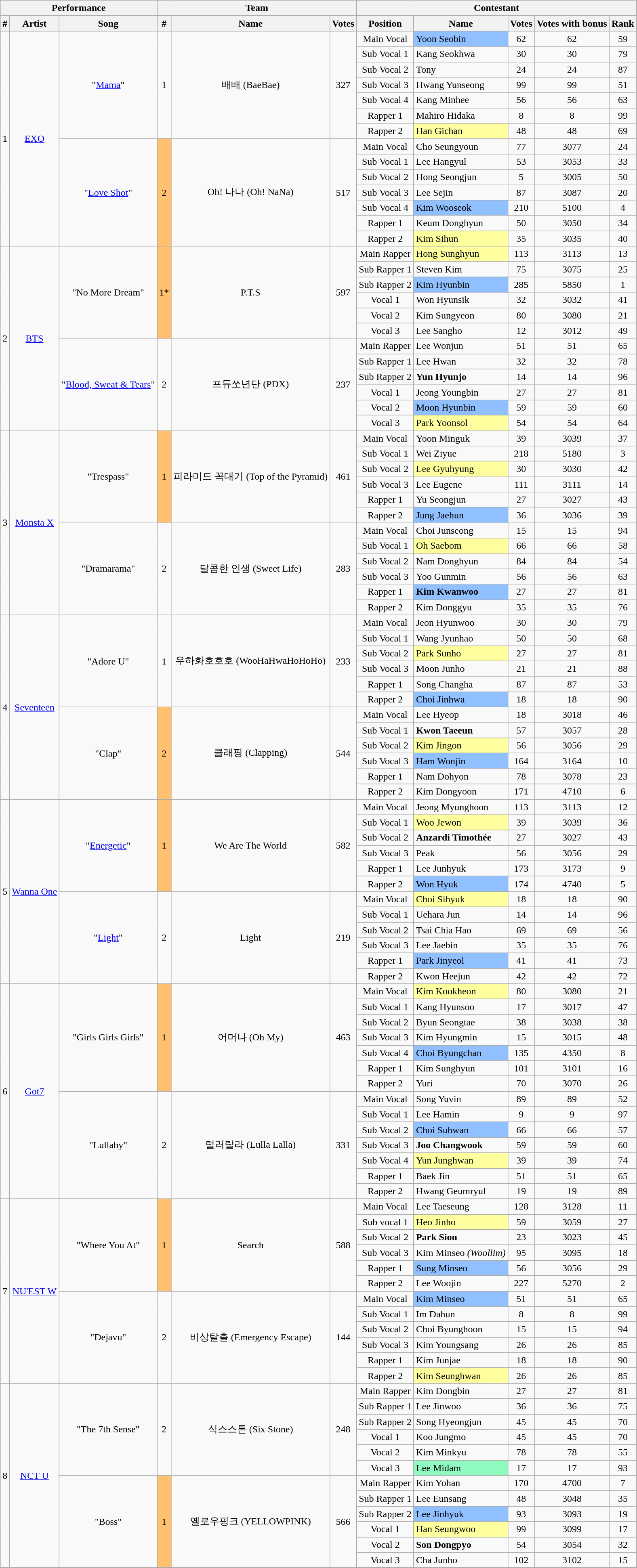<table class="wikitable sortable" style="text-align:center;">
<tr>
<th colspan=3>Performance</th>
<th colspan=3>Team</th>
<th colspan=5>Contestant</th>
</tr>
<tr>
<th>#</th>
<th class=unsortable>Artist</th>
<th class=unsortable>Song</th>
<th class=unsortable>#</th>
<th class=unsortable>Name</th>
<th>Votes</th>
<th>Position</th>
<th>Name</th>
<th>Votes</th>
<th>Votes with bonus</th>
<th>Rank</th>
</tr>
<tr>
<td rowspan=14>1</td>
<td rowspan=14><a href='#'>EXO</a></td>
<td rowspan=7>"<a href='#'>Mama</a>"</td>
<td rowspan=7>1</td>
<td rowspan=7>배배 (BaeBae)</td>
<td rowspan=7>327</td>
<td>Main Vocal</td>
<td align=left style=background:#90C0FF;>Yoon Seobin</td>
<td>62</td>
<td>62</td>
<td>59</td>
</tr>
<tr>
<td>Sub Vocal 1</td>
<td align=left>Kang Seokhwa</td>
<td>30</td>
<td>30</td>
<td>79</td>
</tr>
<tr>
<td>Sub Vocal 2</td>
<td align=left>Tony</td>
<td>24</td>
<td>24</td>
<td>87</td>
</tr>
<tr>
<td>Sub Vocal 3</td>
<td align=left>Hwang Yunseong</td>
<td>99</td>
<td>99</td>
<td>51</td>
</tr>
<tr>
<td>Sub Vocal 4</td>
<td align=left>Kang Minhee</td>
<td>56</td>
<td>56</td>
<td>63</td>
</tr>
<tr>
<td>Rapper 1</td>
<td align=left>Mahiro Hidaka</td>
<td>8</td>
<td>8</td>
<td>99</td>
</tr>
<tr>
<td>Rapper 2</td>
<td align=left style=background:#FFFF9F;>Han Gichan</td>
<td>48</td>
<td>48</td>
<td>69</td>
</tr>
<tr>
<td rowspan=7>"<a href='#'>Love Shot</a>"</td>
<td rowspan=7 style=background:#FFC06F;>2</td>
<td rowspan=7>Oh! 나나 (Oh! NaNa)</td>
<td rowspan=7>517</td>
<td>Main Vocal</td>
<td align=left>Cho Seungyoun</td>
<td>77</td>
<td>3077</td>
<td>24</td>
</tr>
<tr>
<td>Sub Vocal 1</td>
<td align=left>Lee Hangyul</td>
<td>53</td>
<td>3053</td>
<td>33</td>
</tr>
<tr>
<td>Sub Vocal 2</td>
<td align=left>Hong Seongjun</td>
<td>5</td>
<td>3005</td>
<td>50</td>
</tr>
<tr>
<td>Sub Vocal 3</td>
<td align=left>Lee Sejin</td>
<td>87</td>
<td>3087</td>
<td>20</td>
</tr>
<tr>
<td>Sub Vocal 4</td>
<td align=left style=background:#90C0FF;>Kim Wooseok</td>
<td>210</td>
<td>5100</td>
<td>4</td>
</tr>
<tr>
<td>Rapper 1</td>
<td align=left>Keum Donghyun</td>
<td>50</td>
<td>3050</td>
<td>34</td>
</tr>
<tr>
<td>Rapper 2</td>
<td align=left style=background:#FFFF9F;>Kim Sihun</td>
<td>35</td>
<td>3035</td>
<td>40</td>
</tr>
<tr>
<td rowspan=12>2</td>
<td rowspan=12><a href='#'>BTS</a></td>
<td rowspan=6>"No More Dream"</td>
<td rowspan=6 style=background:#FFC06F;>1*</td>
<td rowspan=6>P.T.S</td>
<td rowspan=6>597</td>
<td>Main Rapper</td>
<td align=left style=background:#FFFF9F;>Hong Sunghyun</td>
<td>113</td>
<td>3113</td>
<td>13</td>
</tr>
<tr>
<td>Sub Rapper 1</td>
<td align=left>Steven Kim</td>
<td>75</td>
<td>3075</td>
<td>25</td>
</tr>
<tr>
<td>Sub Rapper 2</td>
<td align=left style=background:#90C0FF;>Kim Hyunbin</td>
<td>285</td>
<td>5850</td>
<td>1</td>
</tr>
<tr>
<td>Vocal 1</td>
<td align=left>Won Hyunsik</td>
<td>32</td>
<td>3032</td>
<td>41</td>
</tr>
<tr>
<td>Vocal 2</td>
<td align=left>Kim Sungyeon</td>
<td>80</td>
<td>3080</td>
<td>21</td>
</tr>
<tr>
<td>Vocal 3</td>
<td align=left>Lee Sangho</td>
<td>12</td>
<td>3012</td>
<td>49</td>
</tr>
<tr>
<td rowspan=6>"<a href='#'>Blood, Sweat & Tears</a>"</td>
<td rowspan=6>2</td>
<td rowspan=6>프듀쏘년단 (PDX)</td>
<td rowspan=6>237</td>
<td>Main Rapper</td>
<td align=left>Lee Wonjun</td>
<td>51</td>
<td>51</td>
<td>65</td>
</tr>
<tr>
<td>Sub Rapper 1</td>
<td align=left>Lee Hwan</td>
<td>32</td>
<td>32</td>
<td>78</td>
</tr>
<tr>
<td>Sub Rapper 2</td>
<td align=left><strong>Yun Hyunjo</strong></td>
<td>14</td>
<td>14</td>
<td>96</td>
</tr>
<tr>
<td>Vocal 1</td>
<td align=left>Jeong Youngbin</td>
<td>27</td>
<td>27</td>
<td>81</td>
</tr>
<tr>
<td>Vocal 2</td>
<td align=left style=background:#90C0FF;>Moon Hyunbin</td>
<td>59</td>
<td>59</td>
<td>60</td>
</tr>
<tr>
<td>Vocal 3</td>
<td align=left style=background:#FFFF9F;>Park Yoonsol</td>
<td>54</td>
<td>54</td>
<td>64</td>
</tr>
<tr>
<td rowspan=12>3</td>
<td rowspan=12><a href='#'>Monsta X</a></td>
<td rowspan=6>"Trespass"</td>
<td rowspan=6 style=background:#FFC06F;>1</td>
<td rowspan=6>피라미드 꼭대기 (Top of the Pyramid)</td>
<td rowspan=6>461</td>
<td>Main Vocal</td>
<td align=left>Yoon Minguk</td>
<td>39</td>
<td>3039</td>
<td>37</td>
</tr>
<tr>
<td>Sub Vocal 1</td>
<td align=left>Wei Ziyue</td>
<td>218</td>
<td>5180</td>
<td>3</td>
</tr>
<tr>
<td>Sub Vocal 2</td>
<td align=left style=background:#FFFF9F;>Lee Gyuhyung</td>
<td>30</td>
<td>3030</td>
<td>42</td>
</tr>
<tr>
<td>Sub Vocal 3</td>
<td align=left>Lee Eugene</td>
<td>111</td>
<td>3111</td>
<td>14</td>
</tr>
<tr>
<td>Rapper 1</td>
<td align=left>Yu Seongjun</td>
<td>27</td>
<td>3027</td>
<td>43</td>
</tr>
<tr>
<td>Rapper 2</td>
<td align=left style=background:#90C0FF;>Jung Jaehun</td>
<td>36</td>
<td>3036</td>
<td>39</td>
</tr>
<tr>
<td rowspan=6>"Dramarama"</td>
<td rowspan=6>2</td>
<td rowspan=6>달콤한 인생 (Sweet Life)</td>
<td rowspan=6>283</td>
<td>Main Vocal</td>
<td align=left>Choi Junseong</td>
<td>15</td>
<td>15</td>
<td>94</td>
</tr>
<tr>
<td>Sub Vocal 1</td>
<td align=left style=background:#FFFF9F;>Oh Saebom</td>
<td>66</td>
<td>66</td>
<td>58</td>
</tr>
<tr>
<td>Sub Vocal 2</td>
<td align=left>Nam Donghyun</td>
<td>84</td>
<td>84</td>
<td>54</td>
</tr>
<tr>
<td>Sub Vocal 3</td>
<td align=left>Yoo Gunmin</td>
<td>56</td>
<td>56</td>
<td>63</td>
</tr>
<tr>
<td>Rapper 1</td>
<td align=left style=background:#90C0FF;><strong>Kim Kwanwoo</strong></td>
<td>27</td>
<td>27</td>
<td>81</td>
</tr>
<tr>
<td>Rapper 2</td>
<td align=left>Kim Donggyu</td>
<td>35</td>
<td>35</td>
<td>76</td>
</tr>
<tr>
<td rowspan=12>4</td>
<td rowspan=12><a href='#'>Seventeen</a></td>
<td rowspan=6>"Adore U"</td>
<td rowspan=6>1</td>
<td rowspan=6>우하화호호호 (WooHaHwaHoHoHo)</td>
<td rowspan=6>233</td>
<td>Main Vocal</td>
<td align=left>Jeon Hyunwoo</td>
<td>30</td>
<td>30</td>
<td>79</td>
</tr>
<tr>
<td>Sub Vocal 1</td>
<td align=left>Wang Jyunhao</td>
<td>50</td>
<td>50</td>
<td>68</td>
</tr>
<tr>
<td>Sub Vocal 2</td>
<td align=left style=background:#FFFF9F;>Park Sunho</td>
<td>27</td>
<td>27</td>
<td>81</td>
</tr>
<tr>
<td>Sub Vocal 3</td>
<td align=left>Moon Junho</td>
<td>21</td>
<td>21</td>
<td>88</td>
</tr>
<tr>
<td>Rapper 1</td>
<td align=left>Song Changha</td>
<td>87</td>
<td>87</td>
<td>53</td>
</tr>
<tr>
<td>Rapper 2</td>
<td align=left style=background:#90C0FF;>Choi Jinhwa</td>
<td>18</td>
<td>18</td>
<td>90</td>
</tr>
<tr>
<td rowspan=6>"Clap"</td>
<td rowspan=6 style=background:#FFC06F;>2</td>
<td rowspan=6>클래핑 (Clapping)</td>
<td rowspan=6>544</td>
<td>Main Vocal</td>
<td align=left>Lee Hyeop</td>
<td>18</td>
<td>3018</td>
<td>46</td>
</tr>
<tr>
<td>Sub Vocal 1</td>
<td align=left><strong>Kwon Taeeun</strong></td>
<td>57</td>
<td>3057</td>
<td>28</td>
</tr>
<tr>
<td>Sub Vocal 2</td>
<td align=left style=background:#FFFF9F;>Kim Jingon</td>
<td>56</td>
<td>3056</td>
<td>29</td>
</tr>
<tr>
<td>Sub Vocal 3</td>
<td align=left style=background:#90C0FF;>Ham Wonjin</td>
<td>164</td>
<td>3164</td>
<td>10</td>
</tr>
<tr>
<td>Rapper 1</td>
<td align=left>Nam Dohyon</td>
<td>78</td>
<td>3078</td>
<td>23</td>
</tr>
<tr>
<td>Rapper 2</td>
<td align=left>Kim Dongyoon</td>
<td>171</td>
<td>4710</td>
<td>6</td>
</tr>
<tr>
<td rowspan=12>5</td>
<td rowspan=12><a href='#'>Wanna One</a></td>
<td rowspan=6>"<a href='#'>Energetic</a>"</td>
<td rowspan=6 style=background:#FFC06F;>1</td>
<td rowspan=6>We Are The World</td>
<td rowspan=6>582</td>
<td>Main Vocal</td>
<td align=left>Jeong Myunghoon</td>
<td>113</td>
<td>3113</td>
<td>12</td>
</tr>
<tr>
<td>Sub Vocal 1</td>
<td align=left style=background:#FFFF9F;>Woo Jewon</td>
<td>39</td>
<td>3039</td>
<td>36</td>
</tr>
<tr>
<td>Sub Vocal 2</td>
<td align=left><strong>Anzardi Timothée</strong></td>
<td>27</td>
<td>3027</td>
<td>43</td>
</tr>
<tr>
<td>Sub Vocal 3</td>
<td align=left>Peak</td>
<td>56</td>
<td>3056</td>
<td>29</td>
</tr>
<tr>
<td>Rapper 1</td>
<td align=left>Lee Junhyuk</td>
<td>173</td>
<td>3173</td>
<td>9</td>
</tr>
<tr>
<td>Rapper 2</td>
<td align=left style=background:#90C0FF;>Won Hyuk</td>
<td>174</td>
<td>4740</td>
<td>5</td>
</tr>
<tr>
<td rowspan=6>"<a href='#'>Light</a>"</td>
<td rowspan=6>2</td>
<td rowspan=6>Light</td>
<td rowspan=6>219</td>
<td>Main Vocal</td>
<td align=left style=background:#FFFF9F;>Choi Sihyuk</td>
<td>18</td>
<td>18</td>
<td>90</td>
</tr>
<tr>
<td>Sub Vocal 1</td>
<td align=left>Uehara Jun</td>
<td>14</td>
<td>14</td>
<td>96</td>
</tr>
<tr>
<td>Sub Vocal 2</td>
<td align=left>Tsai Chia Hao</td>
<td>69</td>
<td>69</td>
<td>56</td>
</tr>
<tr>
<td>Sub Vocal 3</td>
<td align=left>Lee Jaebin</td>
<td>35</td>
<td>35</td>
<td>76</td>
</tr>
<tr>
<td>Rapper 1</td>
<td align=left style=background:#90C0FF;>Park Jinyeol</td>
<td>41</td>
<td>41</td>
<td>73</td>
</tr>
<tr>
<td>Rapper 2</td>
<td align=left>Kwon Heejun</td>
<td>42</td>
<td>42</td>
<td>72</td>
</tr>
<tr>
<td rowspan=14>6</td>
<td rowspan=14><a href='#'>Got7</a></td>
<td rowspan=7>"Girls Girls Girls"</td>
<td rowspan=7 style=background:#FFC06F;>1</td>
<td rowspan=7>어머나 (Oh My)</td>
<td rowspan=7>463</td>
<td>Main Vocal</td>
<td align=left style=background:#FFFF9F;>Kim Kookheon</td>
<td>80</td>
<td>3080</td>
<td>21</td>
</tr>
<tr>
<td>Sub Vocal 1</td>
<td align=left>Kang Hyunsoo</td>
<td>17</td>
<td>3017</td>
<td>47</td>
</tr>
<tr>
<td>Sub Vocal 2</td>
<td align=left>Byun Seongtae</td>
<td>38</td>
<td>3038</td>
<td>38</td>
</tr>
<tr>
<td>Sub Vocal 3</td>
<td align=left>Kim Hyungmin</td>
<td>15</td>
<td>3015</td>
<td>48</td>
</tr>
<tr>
<td>Sub Vocal 4</td>
<td align=left style=background:#90C0FF;>Choi Byungchan</td>
<td>135</td>
<td>4350</td>
<td>8</td>
</tr>
<tr>
<td>Rapper 1</td>
<td align=left>Kim Sunghyun</td>
<td>101</td>
<td>3101</td>
<td>16</td>
</tr>
<tr>
<td>Rapper 2</td>
<td align=left>Yuri</td>
<td>70</td>
<td>3070</td>
<td>26</td>
</tr>
<tr>
<td rowspan=7>"Lullaby"</td>
<td rowspan=7>2</td>
<td rowspan=7>럴러랄라 (Lulla Lalla)</td>
<td rowspan=7>331</td>
<td>Main Vocal</td>
<td align=left>Song Yuvin</td>
<td>89</td>
<td>89</td>
<td>52</td>
</tr>
<tr>
<td>Sub Vocal 1</td>
<td align=left>Lee Hamin</td>
<td>9</td>
<td>9</td>
<td>97</td>
</tr>
<tr>
<td>Sub Vocal 2</td>
<td align=left style=background:#90C0FF;>Choi Suhwan</td>
<td>66</td>
<td>66</td>
<td>57</td>
</tr>
<tr>
<td>Sub Vocal 3</td>
<td align=left><strong>Joo Changwook</strong></td>
<td>59</td>
<td>59</td>
<td>60</td>
</tr>
<tr>
<td>Sub Vocal 4</td>
<td align=left style=background:#FFFF9F;>Yun Junghwan</td>
<td>39</td>
<td>39</td>
<td>74</td>
</tr>
<tr>
<td>Rapper 1</td>
<td align=left>Baek Jin</td>
<td>51</td>
<td>51</td>
<td>65</td>
</tr>
<tr>
<td>Rapper 2</td>
<td align=left>Hwang Geumryul</td>
<td>19</td>
<td>19</td>
<td>89</td>
</tr>
<tr>
<td rowspan=12>7</td>
<td rowspan=12><a href='#'>NU'EST W</a></td>
<td rowspan=6>"Where You At"</td>
<td rowspan=6 style=background:#FFC06F;>1</td>
<td rowspan=6>Search</td>
<td rowspan=6>588</td>
<td>Main Vocal</td>
<td align=left>Lee Taeseung</td>
<td>128</td>
<td>3128</td>
<td>11</td>
</tr>
<tr>
<td>Sub vocal 1</td>
<td align=left style=background:#FFFF9F;>Heo Jinho</td>
<td>59</td>
<td>3059</td>
<td>27</td>
</tr>
<tr>
<td>Sub Vocal 2</td>
<td align=left><strong>Park Sion</strong></td>
<td>23</td>
<td>3023</td>
<td>45</td>
</tr>
<tr>
<td>Sub Vocal 3</td>
<td align=left>Kim Minseo <em>(Woollim)</em></td>
<td>95</td>
<td>3095</td>
<td>18</td>
</tr>
<tr>
<td>Rapper 1</td>
<td align=left style=background:#90C0FF;>Sung Minseo</td>
<td>56</td>
<td>3056</td>
<td>29</td>
</tr>
<tr>
<td>Rapper 2</td>
<td align=left>Lee Woojin</td>
<td>227</td>
<td>5270</td>
<td>2</td>
</tr>
<tr>
<td rowspan=6>"Dejavu"</td>
<td rowspan=6>2</td>
<td rowspan=6>비상탈출 (Emergency Escape)</td>
<td rowspan=6>144</td>
<td>Main Vocal</td>
<td align=left style=background:#90C0FF;>Kim Minseo </td>
<td>51</td>
<td>51</td>
<td>65</td>
</tr>
<tr>
<td>Sub Vocal 1</td>
<td align=left>Im Dahun</td>
<td>8</td>
<td>8</td>
<td>99</td>
</tr>
<tr>
<td>Sub Vocal 2</td>
<td align=left>Choi Byunghoon</td>
<td>15</td>
<td>15</td>
<td>94</td>
</tr>
<tr>
<td>Sub Vocal 3</td>
<td align=left>Kim Youngsang</td>
<td>26</td>
<td>26</td>
<td>85</td>
</tr>
<tr>
<td>Rapper 1</td>
<td align=left>Kim Junjae</td>
<td>18</td>
<td>18</td>
<td>90</td>
</tr>
<tr>
<td>Rapper 2</td>
<td align=left style=background:#FFFF9F;>Kim Seunghwan</td>
<td>26</td>
<td>26</td>
<td>85</td>
</tr>
<tr>
<td rowspan=12>8</td>
<td rowspan=12><a href='#'>NCT U</a></td>
<td rowspan=6>"The 7th Sense"</td>
<td rowspan=6>2</td>
<td rowspan=6>식스스톤 (Six Stone)</td>
<td rowspan=6>248</td>
<td>Main Rapper</td>
<td align=left>Kim Dongbin</td>
<td>27</td>
<td>27</td>
<td>81</td>
</tr>
<tr>
<td>Sub Rapper 1</td>
<td align=left>Lee Jinwoo</td>
<td>36</td>
<td>36</td>
<td>75</td>
</tr>
<tr>
<td>Sub Rapper 2</td>
<td align=left>Song Hyeongjun</td>
<td>45</td>
<td>45</td>
<td>70</td>
</tr>
<tr>
<td>Vocal 1</td>
<td align=left>Koo Jungmo</td>
<td>45</td>
<td>45</td>
<td>70</td>
</tr>
<tr>
<td>Vocal 2</td>
<td align=left>Kim Minkyu</td>
<td>78</td>
<td>78</td>
<td>55</td>
</tr>
<tr>
<td>Vocal 3</td>
<td align=left style=background:#90F9C0;>Lee Midam</td>
<td>17</td>
<td>17</td>
<td>93</td>
</tr>
<tr>
<td rowspan=6>"Boss"</td>
<td rowspan=6 style=background:#FFC06F;>1</td>
<td rowspan=6>옐로우핑크 (YELLOWPINK)</td>
<td rowspan=6>566</td>
<td>Main Rapper</td>
<td align=left>Kim Yohan</td>
<td>170</td>
<td>4700</td>
<td>7</td>
</tr>
<tr>
<td>Sub Rapper 1</td>
<td align=left>Lee Eunsang</td>
<td>48</td>
<td>3048</td>
<td>35</td>
</tr>
<tr>
<td>Sub Rapper 2</td>
<td align=left style=background:#90C0FF;>Lee Jinhyuk</td>
<td>93</td>
<td>3093</td>
<td>19</td>
</tr>
<tr>
<td>Vocal 1</td>
<td align=left style=background:#FFFF9F;>Han Seungwoo</td>
<td>99</td>
<td>3099</td>
<td>17</td>
</tr>
<tr>
<td>Vocal 2</td>
<td align=left><strong>Son Dongpyo</strong></td>
<td>54</td>
<td>3054</td>
<td>32</td>
</tr>
<tr>
<td>Vocal 3</td>
<td align=left>Cha Junho</td>
<td>102</td>
<td>3102</td>
<td>15</td>
</tr>
<tr>
</tr>
</table>
